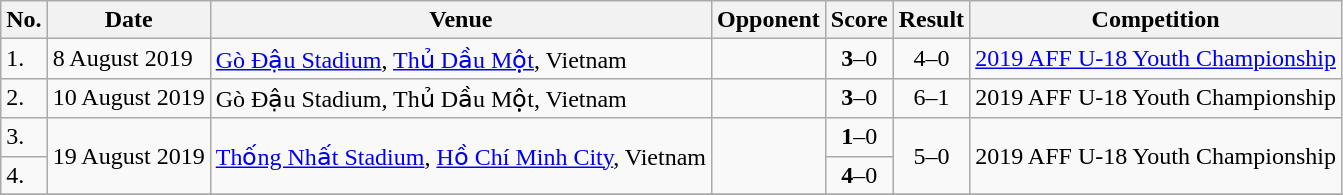<table class="wikitable">
<tr>
<th>No.</th>
<th>Date</th>
<th>Venue</th>
<th>Opponent</th>
<th>Score</th>
<th>Result</th>
<th>Competition</th>
</tr>
<tr>
<td>1.</td>
<td>8 August 2019</td>
<td><a href='#'>Gò Đậu Stadium</a>, <a href='#'>Thủ Dầu Một</a>, Vietnam</td>
<td></td>
<td align=center><strong>3</strong>–0</td>
<td align=center>4–0</td>
<td><a href='#'>2019 AFF U-18 Youth Championship</a></td>
</tr>
<tr>
<td>2.</td>
<td>10 August 2019</td>
<td>Gò Đậu Stadium, Thủ Dầu Một, Vietnam</td>
<td></td>
<td align=center><strong>3</strong>–0</td>
<td align=center>6–1</td>
<td>2019 AFF U-18 Youth Championship</td>
</tr>
<tr>
<td>3.</td>
<td rowspan=2>19 August 2019</td>
<td rowspan=2><a href='#'>Thống Nhất Stadium</a>, <a href='#'>Hồ Chí Minh City</a>, Vietnam</td>
<td rowspan=2></td>
<td align=center><strong>1</strong>–0</td>
<td rowspan=2 align=center>5–0</td>
<td rowspan=2>2019 AFF U-18 Youth Championship</td>
</tr>
<tr>
<td>4.</td>
<td align=center><strong>4</strong>–0</td>
</tr>
<tr>
</tr>
</table>
